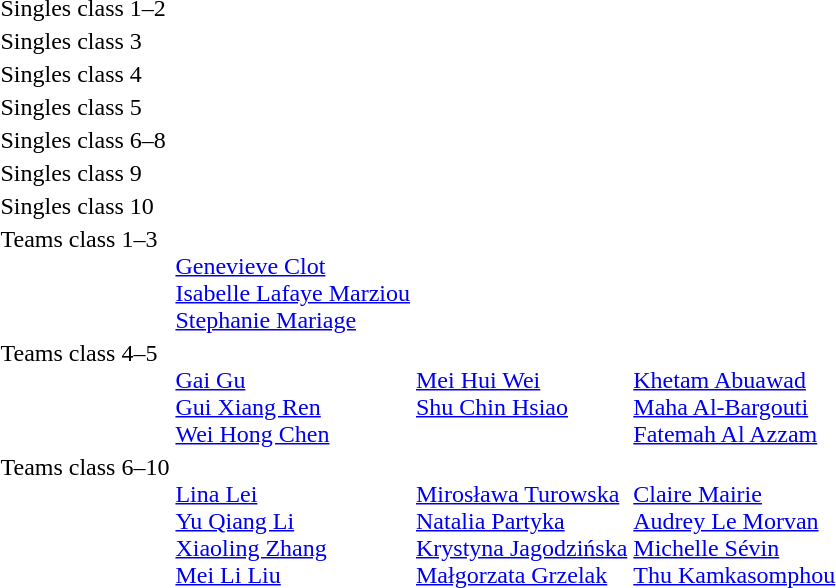<table>
<tr>
<td>Singles class 1–2<br></td>
<td></td>
<td></td>
<td></td>
</tr>
<tr>
<td>Singles class 3<br></td>
<td></td>
<td></td>
<td></td>
</tr>
<tr>
<td>Singles class 4<br></td>
<td></td>
<td></td>
<td></td>
</tr>
<tr>
<td>Singles class 5<br></td>
<td></td>
<td></td>
<td></td>
</tr>
<tr>
<td>Singles class 6–8<br></td>
<td></td>
<td></td>
<td></td>
</tr>
<tr>
<td>Singles class 9<br></td>
<td></td>
<td></td>
<td></td>
</tr>
<tr>
<td>Singles class 10<br></td>
<td></td>
<td></td>
<td></td>
</tr>
<tr valign=top>
<td>Teams class 1–3<br></td>
<td> <br> <a href='#'>Genevieve Clot</a> <br> <a href='#'>Isabelle Lafaye Marziou</a> <br> <a href='#'>Stephanie Mariage</a></td>
<td></td>
<td></td>
</tr>
<tr valign=top>
<td>Teams class 4–5<br></td>
<td> <br> <a href='#'>Gai Gu</a> <br> <a href='#'>Gui Xiang Ren</a> <br> <a href='#'>Wei Hong Chen</a></td>
<td> <br> <a href='#'>Mei Hui Wei</a> <br> <a href='#'>Shu Chin Hsiao</a></td>
<td> <br> <a href='#'>Khetam Abuawad</a> <br> <a href='#'>Maha Al-Bargouti</a> <br> <a href='#'>Fatemah Al Azzam</a></td>
</tr>
<tr valign=top>
<td>Teams class 6–10<br></td>
<td> <br> <a href='#'>Lina Lei</a> <br> <a href='#'>Yu Qiang Li</a> <br> <a href='#'>Xiaoling Zhang</a> <br> <a href='#'>Mei Li Liu</a></td>
<td> <br> <a href='#'>Mirosława Turowska</a> <br> <a href='#'>Natalia Partyka</a> <br> <a href='#'>Krystyna Jagodzińska</a> <br> <a href='#'>Małgorzata Grzelak</a></td>
<td> <br> <a href='#'>Claire Mairie</a> <br> <a href='#'>Audrey Le Morvan</a> <br> <a href='#'>Michelle Sévin</a> <br> <a href='#'>Thu Kamkasomphou</a></td>
</tr>
</table>
